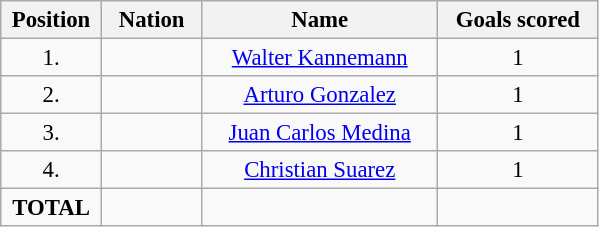<table class="wikitable" style="font-size: 95%; text-align: center;">
<tr>
<th width=60>Position</th>
<th width=60>Nation</th>
<th width=150>Name</th>
<th width=100>Goals scored</th>
</tr>
<tr>
<td>1.</td>
<td></td>
<td><a href='#'>Walter Kannemann</a></td>
<td>1</td>
</tr>
<tr>
<td>2.</td>
<td></td>
<td><a href='#'>Arturo Gonzalez</a></td>
<td>1</td>
</tr>
<tr>
<td>3.</td>
<td></td>
<td><a href='#'>Juan Carlos Medina</a></td>
<td>1</td>
</tr>
<tr>
<td>4.</td>
<td></td>
<td><a href='#'>Christian Suarez</a></td>
<td>1</td>
</tr>
<tr>
<td><strong>TOTAL</strong></td>
<td></td>
<td></td>
<td></td>
</tr>
</table>
